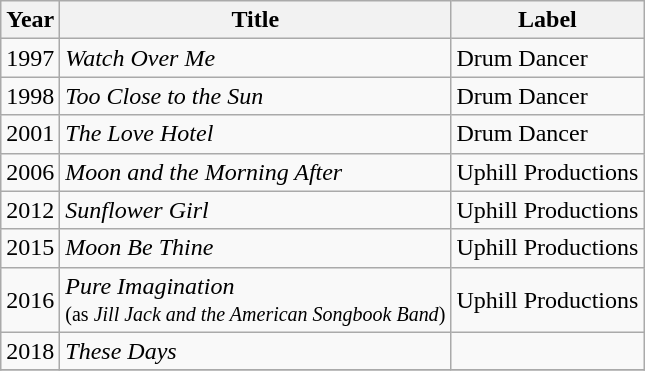<table class=wikitable>
<tr>
<th>Year</th>
<th>Title</th>
<th>Label</th>
</tr>
<tr>
<td>1997</td>
<td><em>Watch Over Me</em></td>
<td>Drum Dancer</td>
</tr>
<tr>
<td>1998</td>
<td><em>Too Close to the Sun</em></td>
<td>Drum Dancer</td>
</tr>
<tr>
<td>2001</td>
<td><em>The Love Hotel</em></td>
<td>Drum Dancer</td>
</tr>
<tr>
<td>2006</td>
<td><em>Moon and the Morning After</em></td>
<td>Uphill Productions</td>
</tr>
<tr>
<td>2012</td>
<td><em>Sunflower Girl</em></td>
<td>Uphill Productions</td>
</tr>
<tr>
<td>2015</td>
<td><em>Moon Be Thine</em></td>
<td>Uphill Productions</td>
</tr>
<tr>
<td>2016</td>
<td><em>Pure Imagination</em><br><small>(as <em>Jill Jack and the American Songbook Band</em>)</small></td>
<td>Uphill Productions</td>
</tr>
<tr>
<td>2018</td>
<td><em>These Days</em></td>
<td></td>
</tr>
<tr>
</tr>
</table>
